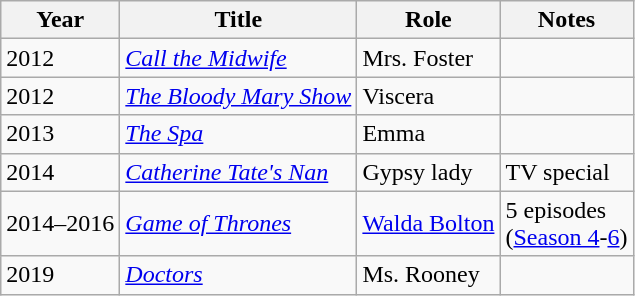<table class="wikitable sortable">
<tr>
<th>Year</th>
<th>Title</th>
<th>Role</th>
<th>Notes</th>
</tr>
<tr>
<td>2012</td>
<td><em><a href='#'>Call the Midwife</a></em></td>
<td>Mrs. Foster</td>
<td></td>
</tr>
<tr>
<td>2012</td>
<td><em><a href='#'>The Bloody Mary Show</a></em></td>
<td>Viscera</td>
<td></td>
</tr>
<tr>
<td>2013</td>
<td><em><a href='#'>The Spa</a></em></td>
<td>Emma</td>
<td></td>
</tr>
<tr>
<td>2014</td>
<td><em><a href='#'>Catherine Tate's Nan</a></em></td>
<td>Gypsy lady</td>
<td>TV special</td>
</tr>
<tr>
<td>2014–2016</td>
<td><em><a href='#'>Game of Thrones</a></em></td>
<td><a href='#'>Walda Bolton</a></td>
<td>5 episodes <br>(<a href='#'>Season 4</a>-<a href='#'>6</a>)</td>
</tr>
<tr>
<td>2019</td>
<td><em><a href='#'>Doctors</a></em></td>
<td>Ms. Rooney</td>
<td></td>
</tr>
</table>
